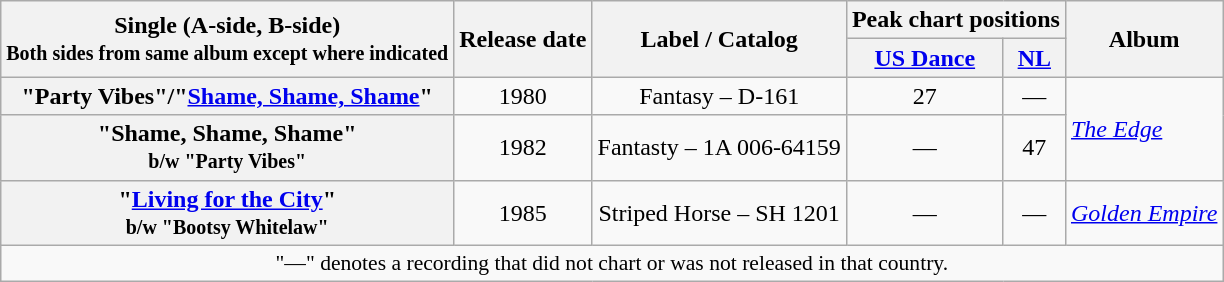<table class="wikitable plainrowheaders" style="text-align:center;">
<tr>
<th scope="col" rowspan="2">Single (A-side, B-side)<br><small>Both sides from same album except where indicated</small></th>
<th scope="col" rowspan="2">Release date</th>
<th scope="col" rowspan="2">Label / Catalog</th>
<th scope="col" colspan="2">Peak chart positions</th>
<th rowspan="2">Album</th>
</tr>
<tr>
<th scope="col"><a href='#'>US Dance</a><br></th>
<th scope="col"><a href='#'>NL</a><br></th>
</tr>
<tr>
<th scope="row">"Party Vibes"/"<a href='#'>Shame, Shame, Shame</a>"</th>
<td>1980</td>
<td>Fantasy – D-161</td>
<td>27</td>
<td>—</td>
<td rowspan="2" align="left"><em><a href='#'>The Edge</a></em></td>
</tr>
<tr>
<th scope="row">"Shame, Shame, Shame"<br><small> b/w "Party Vibes"</small></th>
<td>1982</td>
<td>Fantasty – 1A 006-64159</td>
<td>—</td>
<td>47</td>
</tr>
<tr>
<th scope="row">"<a href='#'>Living for the City</a>"<br><small>b/w "Bootsy Whitelaw"</small></th>
<td>1985</td>
<td>Striped Horse – SH 1201</td>
<td>—</td>
<td>—</td>
<td><em><a href='#'>Golden Empire</a></em></td>
</tr>
<tr>
<td colspan="6" style="text-align:center; font-size:90%;">"—" denotes a recording that did not chart or was not released in that country.</td>
</tr>
</table>
